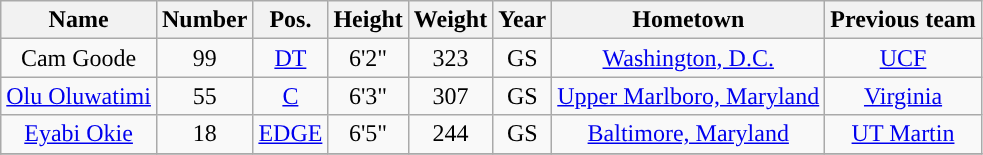<table class="wikitable sortable sortable" style="text-align: center">
<tr align=center>
<th>Name</th>
<th>Number</th>
<th>Pos.</th>
<th>Height</th>
<th>Weight</th>
<th>Year</th>
<th>Hometown</th>
<th>Previous team</th>
</tr>
<tr>
<td>Cam Goode</td>
<td>99</td>
<td><a href='#'>DT</a></td>
<td>6'2"</td>
<td>323</td>
<td>GS</td>
<td><a href='#'>Washington, D.C.</a></td>
<td><a href='#'>UCF</a></td>
</tr>
<tr>
<td><a href='#'>Olu Oluwatimi</a></td>
<td>55</td>
<td><a href='#'>C</a></td>
<td>6'3"</td>
<td>307</td>
<td>GS</td>
<td><a href='#'>Upper Marlboro, Maryland</a></td>
<td><a href='#'>Virginia</a></td>
</tr>
<tr>
<td><a href='#'>Eyabi Okie</a></td>
<td>18</td>
<td><a href='#'>EDGE</a></td>
<td>6'5"</td>
<td>244</td>
<td>GS</td>
<td><a href='#'>Baltimore, Maryland</a></td>
<td><a href='#'>UT Martin</a></td>
</tr>
<tr>
</tr>
</table>
